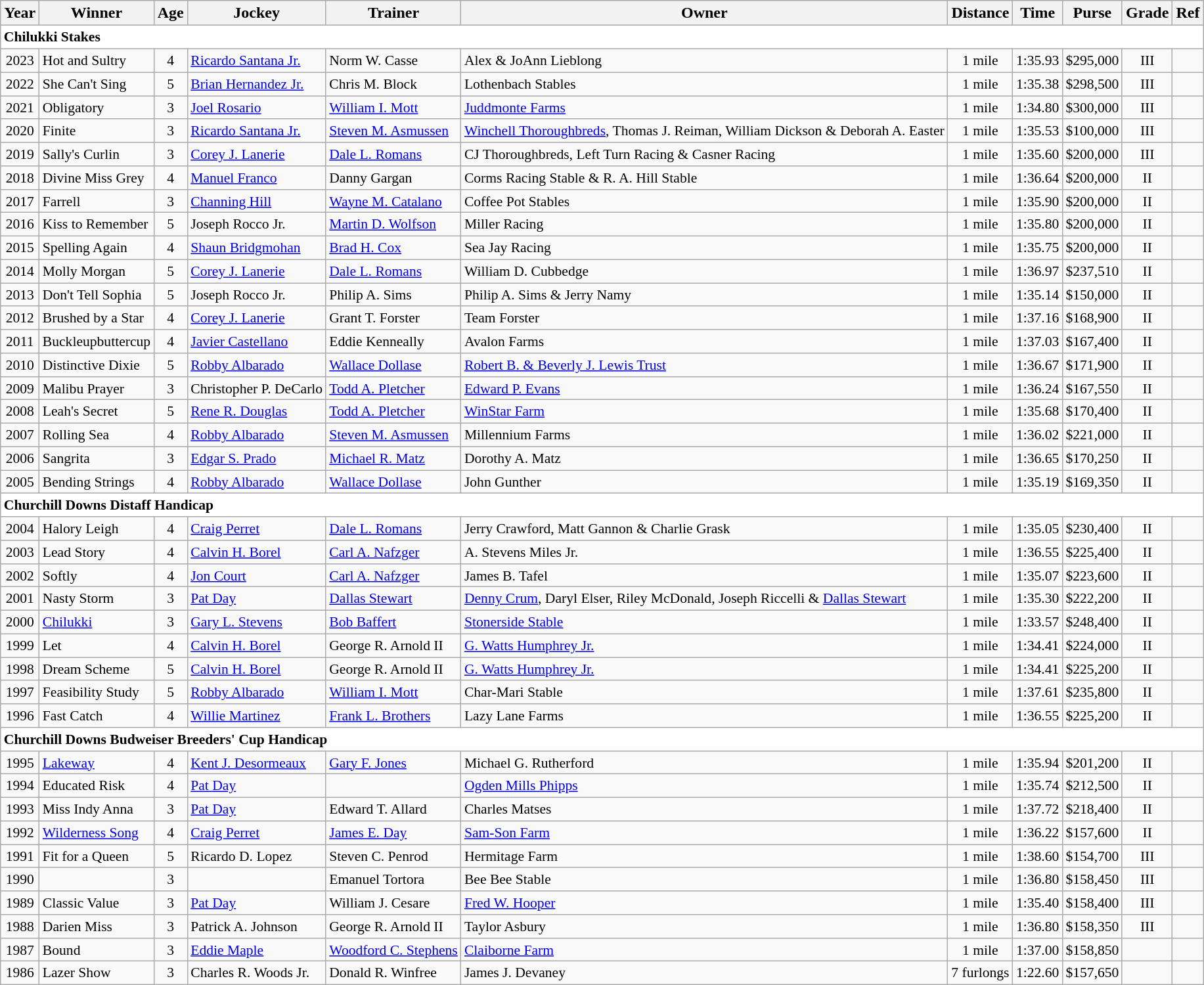<table class="wikitable sortable">
<tr>
<th>Year</th>
<th>Winner</th>
<th>Age</th>
<th>Jockey</th>
<th>Trainer</th>
<th>Owner</th>
<th>Distance</th>
<th>Time</th>
<th>Purse</th>
<th>Grade</th>
<th>Ref</th>
</tr>
<tr style="font-size:90%; background-color:white">
<td align="left" colspan=11><strong>Chilukki Stakes</strong></td>
</tr>
<tr style="font-size:90%;">
<td align=center>2023</td>
<td>Hot and Sultry</td>
<td align=center>4</td>
<td><a href='#'>Ricardo Santana Jr.</a></td>
<td>Norm W. Casse</td>
<td>Alex & JoAnn Lieblong</td>
<td align=center>1 mile</td>
<td align=center>1:35.93</td>
<td align=center>$295,000</td>
<td align=center>III</td>
<td></td>
</tr>
<tr style="font-size:90%;">
<td align=center>2022</td>
<td>She Can't Sing</td>
<td align=center>5</td>
<td><a href='#'>Brian Hernandez Jr.</a></td>
<td>Chris M. Block</td>
<td>Lothenbach Stables</td>
<td align=center>1 mile</td>
<td align=center>1:35.38</td>
<td align=center>$298,500</td>
<td align=center>III</td>
<td></td>
</tr>
<tr style="font-size:90%;">
<td align=center>2021</td>
<td>Obligatory</td>
<td align=center>3</td>
<td><a href='#'>Joel Rosario</a></td>
<td><a href='#'>William I. Mott</a></td>
<td><a href='#'>Juddmonte Farms</a></td>
<td align=center>1 mile</td>
<td align=center>1:34.80</td>
<td align=center>$300,000</td>
<td align=center>III</td>
<td></td>
</tr>
<tr style="font-size:90%;">
<td align=center>2020</td>
<td>Finite</td>
<td align=center>3</td>
<td><a href='#'>Ricardo Santana Jr.</a></td>
<td><a href='#'>Steven M. Asmussen</a></td>
<td><a href='#'>Winchell Thoroughbreds</a>, Thomas J. Reiman, William Dickson & Deborah A. Easter</td>
<td align=center>1 mile</td>
<td align=center>1:35.53</td>
<td align=center>$100,000</td>
<td align=center>III</td>
<td></td>
</tr>
<tr style="font-size:90%;">
<td align=center>2019</td>
<td>Sally's Curlin</td>
<td align=center>3</td>
<td><a href='#'>Corey J. Lanerie</a></td>
<td><a href='#'>Dale L. Romans</a></td>
<td>CJ Thoroughbreds, Left Turn Racing & Casner Racing</td>
<td align=center>1 mile</td>
<td align=center>1:35.60</td>
<td align=center>$200,000</td>
<td align=center>III</td>
<td></td>
</tr>
<tr style="font-size:90%;">
<td align=center>2018</td>
<td>Divine Miss Grey</td>
<td align=center>4</td>
<td><a href='#'>Manuel Franco</a></td>
<td>Danny Gargan</td>
<td>Corms Racing Stable & R. A. Hill Stable</td>
<td align=center>1 mile</td>
<td align=center>1:36.64</td>
<td align=center>$200,000</td>
<td align=center>II</td>
<td></td>
</tr>
<tr style="font-size:90%;">
<td align=center>2017</td>
<td>Farrell</td>
<td align=center>3</td>
<td><a href='#'>Channing Hill</a></td>
<td><a href='#'>Wayne M. Catalano</a></td>
<td>Coffee Pot Stables</td>
<td align=center>1 mile</td>
<td align=center>1:35.90</td>
<td align=center>$200,000</td>
<td align=center>II</td>
<td></td>
</tr>
<tr style="font-size:90%;">
<td align=center>2016</td>
<td>Kiss to Remember</td>
<td align=center>5</td>
<td>Joseph Rocco Jr.</td>
<td><a href='#'>Martin D. Wolfson</a></td>
<td>Miller Racing</td>
<td align=center>1 mile</td>
<td align=center>1:35.80</td>
<td align=center>$200,000</td>
<td align=center>II</td>
<td></td>
</tr>
<tr style="font-size:90%;">
<td align=center>2015</td>
<td>Spelling Again</td>
<td align=center>4</td>
<td><a href='#'>Shaun Bridgmohan</a></td>
<td><a href='#'>Brad H. Cox</a></td>
<td>Sea Jay Racing</td>
<td align=center>1 mile</td>
<td align=center>1:35.75</td>
<td align=center>$200,000</td>
<td align=center>II</td>
<td></td>
</tr>
<tr style="font-size:90%;">
<td align=center>2014</td>
<td>Molly Morgan</td>
<td align=center>5</td>
<td><a href='#'>Corey J. Lanerie</a></td>
<td><a href='#'>Dale L. Romans</a></td>
<td>William D. Cubbedge</td>
<td align=center>1 mile</td>
<td align=center>1:36.97</td>
<td align=center>$237,510</td>
<td align=center>II</td>
<td></td>
</tr>
<tr style="font-size:90%;">
<td align=center>2013</td>
<td>Don't Tell Sophia</td>
<td align=center>5</td>
<td>Joseph Rocco Jr.</td>
<td>Philip A. Sims</td>
<td>Philip A. Sims & Jerry Namy</td>
<td align=center>1 mile</td>
<td align=center>1:35.14</td>
<td align=center>$150,000</td>
<td align=center>II</td>
<td></td>
</tr>
<tr style="font-size:90%;">
<td align=center>2012</td>
<td>Brushed by a Star</td>
<td align=center>4</td>
<td><a href='#'>Corey J. Lanerie</a></td>
<td>Grant T. Forster</td>
<td>Team Forster</td>
<td align=center>1 mile</td>
<td align=center>1:37.16</td>
<td align=center>$168,900</td>
<td align=center>II</td>
<td></td>
</tr>
<tr style="font-size:90%;">
<td align=center>2011</td>
<td>Buckleupbuttercup</td>
<td align=center>4</td>
<td><a href='#'>Javier Castellano</a></td>
<td>Eddie Kenneally</td>
<td>Avalon Farms</td>
<td align=center>1 mile</td>
<td align=center>1:37.03</td>
<td align=center>$167,400</td>
<td align=center>II</td>
<td></td>
</tr>
<tr style="font-size:90%;">
<td align=center>2010</td>
<td>Distinctive Dixie</td>
<td align=center>5</td>
<td><a href='#'>Robby Albarado</a></td>
<td><a href='#'>Wallace Dollase</a></td>
<td><a href='#'>Robert B. & Beverly J. Lewis Trust</a></td>
<td align=center>1 mile</td>
<td align=center>1:36.67</td>
<td align=center>$171,900</td>
<td align=center>II</td>
<td></td>
</tr>
<tr style="font-size:90%;">
<td align=center>2009</td>
<td>Malibu Prayer</td>
<td align=center>3</td>
<td>Christopher P. DeCarlo</td>
<td><a href='#'>Todd A. Pletcher</a></td>
<td><a href='#'>Edward P. Evans</a></td>
<td align=center>1 mile</td>
<td align=center>1:36.24</td>
<td align=center>$167,550</td>
<td align=center>II</td>
<td></td>
</tr>
<tr style="font-size:90%;">
<td align=center>2008</td>
<td>Leah's Secret</td>
<td align=center>5</td>
<td><a href='#'>Rene R. Douglas</a></td>
<td><a href='#'>Todd A. Pletcher</a></td>
<td><a href='#'>WinStar Farm</a></td>
<td align=center>1 mile</td>
<td align=center>1:35.68</td>
<td align=center>$170,400</td>
<td align=center>II</td>
<td></td>
</tr>
<tr style="font-size:90%;">
<td align=center>2007</td>
<td>Rolling Sea</td>
<td align=center>4</td>
<td><a href='#'>Robby Albarado</a></td>
<td><a href='#'>Steven M. Asmussen</a></td>
<td>Millennium Farms</td>
<td align=center>1 mile</td>
<td align=center>1:36.02</td>
<td align=center>$221,000</td>
<td align=center>II</td>
<td></td>
</tr>
<tr style="font-size:90%;">
<td align=center>2006</td>
<td>Sangrita</td>
<td align=center>3</td>
<td><a href='#'>Edgar S. Prado</a></td>
<td><a href='#'>Michael R. Matz</a></td>
<td>Dorothy A. Matz</td>
<td align=center>1 mile</td>
<td align=center>1:36.65</td>
<td align=center>$170,250</td>
<td align=center>II</td>
<td></td>
</tr>
<tr style="font-size:90%;">
<td align=center>2005</td>
<td>Bending Strings</td>
<td align=center>4</td>
<td><a href='#'>Robby Albarado</a></td>
<td><a href='#'>Wallace Dollase</a></td>
<td>John Gunther</td>
<td align=center>1 mile</td>
<td align=center>1:35.19</td>
<td align=center>$169,350</td>
<td align=center>II</td>
<td></td>
</tr>
<tr style="font-size:90%; background-color:white">
<td align="left" colspan=11><strong>Churchill Downs Distaff Handicap</strong></td>
</tr>
<tr style="font-size:90%;">
<td align=center>2004</td>
<td>Halory Leigh</td>
<td align=center>4</td>
<td><a href='#'>Craig Perret</a></td>
<td><a href='#'>Dale L. Romans</a></td>
<td>Jerry Crawford, Matt Gannon & Charlie Grask</td>
<td align=center>1 mile</td>
<td align=center>1:35.05</td>
<td align=center>$230,400</td>
<td align=center>II</td>
<td></td>
</tr>
<tr style="font-size:90%;">
<td align=center>2003</td>
<td>Lead Story</td>
<td align=center>4</td>
<td><a href='#'>Calvin H. Borel</a></td>
<td><a href='#'>Carl A. Nafzger</a></td>
<td>A. Stevens Miles Jr.</td>
<td align=center>1 mile</td>
<td align=center>1:36.55</td>
<td align=center>$225,400</td>
<td align=center>II</td>
<td></td>
</tr>
<tr style="font-size:90%;">
<td align=center>2002</td>
<td>Softly</td>
<td align=center>4</td>
<td><a href='#'>Jon Court</a></td>
<td><a href='#'>Carl A. Nafzger</a></td>
<td>James B. Tafel</td>
<td align=center>1 mile</td>
<td align=center>1:35.07</td>
<td align=center>$223,600</td>
<td align=center>II</td>
<td></td>
</tr>
<tr style="font-size:90%;">
<td align=center>2001</td>
<td>Nasty Storm</td>
<td align=center>3</td>
<td><a href='#'>Pat Day</a></td>
<td><a href='#'>Dallas Stewart</a></td>
<td><a href='#'>Denny Crum</a>, Daryl Elser, Riley McDonald, Joseph Riccelli & <a href='#'>Dallas Stewart</a></td>
<td align=center>1 mile</td>
<td align=center>1:35.30</td>
<td align=center>$222,200</td>
<td align=center>II</td>
<td></td>
</tr>
<tr style="font-size:90%;">
<td align=center>2000</td>
<td><a href='#'>Chilukki</a></td>
<td align=center>3</td>
<td><a href='#'>Gary L. Stevens</a></td>
<td><a href='#'>Bob Baffert</a></td>
<td><a href='#'>Stonerside Stable</a></td>
<td align=center>1 mile</td>
<td align=center>1:33.57</td>
<td align=center>$248,400</td>
<td align=center>II</td>
<td></td>
</tr>
<tr style="font-size:90%;">
<td align=center>1999</td>
<td>Let</td>
<td align=center>4</td>
<td><a href='#'>Calvin H. Borel</a></td>
<td>George R. Arnold II</td>
<td><a href='#'>G. Watts Humphrey Jr.</a></td>
<td align=center>1 mile</td>
<td align=center>1:34.41</td>
<td align=center>$224,000</td>
<td align=center>II</td>
<td></td>
</tr>
<tr style="font-size:90%;">
<td align=center>1998</td>
<td>Dream Scheme</td>
<td align=center>5</td>
<td><a href='#'>Calvin H. Borel</a></td>
<td>George R. Arnold II</td>
<td><a href='#'>G. Watts Humphrey Jr.</a></td>
<td align=center>1 mile</td>
<td align=center>1:34.41</td>
<td align=center>$225,200</td>
<td align=center>II</td>
<td></td>
</tr>
<tr style="font-size:90%;">
<td align=center>1997</td>
<td>Feasibility Study</td>
<td align=center>5</td>
<td><a href='#'>Robby Albarado</a></td>
<td><a href='#'>William I. Mott</a></td>
<td>Char-Mari Stable</td>
<td align=center>1 mile</td>
<td align=center>1:37.61</td>
<td align=center>$235,800</td>
<td align=center>II</td>
<td></td>
</tr>
<tr style="font-size:90%;">
<td align=center>1996</td>
<td>Fast Catch</td>
<td align=center>4</td>
<td><a href='#'>Willie Martinez</a></td>
<td><a href='#'>Frank L. Brothers</a></td>
<td>Lazy Lane Farms</td>
<td align=center>1 mile</td>
<td align=center>1:36.55</td>
<td align=center>$225,200</td>
<td align=center>II</td>
<td></td>
</tr>
<tr style="font-size:90%; background-color:white">
<td align="left" colspan=11><strong>Churchill Downs Budweiser Breeders' Cup Handicap</strong></td>
</tr>
<tr style="font-size:90%;">
<td align=center>1995</td>
<td><a href='#'>Lakeway</a></td>
<td align=center>4</td>
<td><a href='#'>Kent J. Desormeaux</a></td>
<td><a href='#'>Gary F. Jones</a></td>
<td>Michael G. Rutherford</td>
<td align=center>1 mile</td>
<td align=center>1:35.94</td>
<td align=center>$201,200</td>
<td align=center>II</td>
<td></td>
</tr>
<tr style="font-size:90%;">
<td align=center>1994</td>
<td>Educated Risk</td>
<td align=center>4</td>
<td><a href='#'>Pat Day</a></td>
<td></td>
<td><a href='#'>Ogden Mills Phipps</a></td>
<td align=center>1 mile</td>
<td align=center>1:35.74</td>
<td align=center>$212,500</td>
<td align=center>II</td>
<td></td>
</tr>
<tr style="font-size:90%;">
<td align=center>1993</td>
<td>Miss Indy Anna</td>
<td align=center>3</td>
<td><a href='#'>Pat Day</a></td>
<td>Edward T. Allard</td>
<td>Charles Matses</td>
<td align=center>1 mile</td>
<td align=center>1:37.72</td>
<td align=center>$218,400</td>
<td align=center>II</td>
<td></td>
</tr>
<tr style="font-size:90%;">
<td align=center>1992</td>
<td><a href='#'>Wilderness Song</a></td>
<td align=center>4</td>
<td><a href='#'>Craig Perret</a></td>
<td><a href='#'>James E. Day</a></td>
<td><a href='#'>Sam-Son Farm</a></td>
<td align=center>1 mile</td>
<td align=center>1:36.22</td>
<td align=center>$157,600</td>
<td align=center>II</td>
<td></td>
</tr>
<tr style="font-size:90%;">
<td align=center>1991</td>
<td>Fit for a Queen</td>
<td align=center>5</td>
<td>Ricardo D. Lopez</td>
<td>Steven C. Penrod</td>
<td>Hermitage Farm</td>
<td align=center>1 mile</td>
<td align=center>1:38.60</td>
<td align=center>$154,700</td>
<td align=center>III</td>
<td></td>
</tr>
<tr style="font-size:90%;">
<td align=center>1990</td>
<td></td>
<td align=center>3</td>
<td></td>
<td>Emanuel Tortora</td>
<td>Bee Bee Stable</td>
<td align=center>1 mile</td>
<td align=center>1:36.80</td>
<td align=center>$158,450</td>
<td align=center>III</td>
<td></td>
</tr>
<tr style="font-size:90%;">
<td align=center>1989</td>
<td>Classic Value</td>
<td align=center>3</td>
<td><a href='#'>Pat Day</a></td>
<td>William J. Cesare</td>
<td><a href='#'>Fred W. Hooper</a></td>
<td align=center>1 mile</td>
<td align=center>1:35.40</td>
<td align=center>$158,400</td>
<td align=center>III</td>
<td></td>
</tr>
<tr style="font-size:90%;">
<td align=center>1988</td>
<td>Darien Miss</td>
<td align=center>3</td>
<td>Patrick A. Johnson</td>
<td>George R. Arnold II</td>
<td>Taylor Asbury</td>
<td align=center>1 mile</td>
<td align=center>1:36.80</td>
<td align=center>$158,350</td>
<td align=center>III</td>
<td></td>
</tr>
<tr style="font-size:90%;">
<td align=center>1987</td>
<td>Bound</td>
<td align=center>3</td>
<td><a href='#'>Eddie Maple</a></td>
<td><a href='#'>Woodford C. Stephens</a></td>
<td><a href='#'>Claiborne Farm</a></td>
<td align=center>1 mile</td>
<td align=center>1:37.00</td>
<td align=center>$158,850</td>
<td align=center></td>
<td></td>
</tr>
<tr style="font-size:90%;">
<td align=center>1986</td>
<td>Lazer Show</td>
<td align=center>3</td>
<td>Charles R. Woods Jr.</td>
<td>Donald R. Winfree</td>
<td>James J. Devaney</td>
<td align=center>7 furlongs</td>
<td align=center>1:22.60</td>
<td align=center>$157,650</td>
<td align=center></td>
<td></td>
</tr>
</table>
